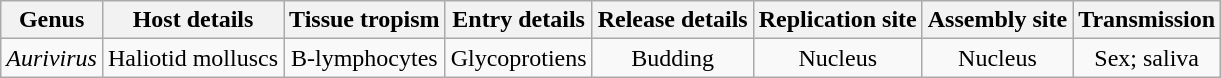<table class="wikitable sortable" style="text-align:center">
<tr>
<th>Genus</th>
<th>Host details</th>
<th>Tissue tropism</th>
<th>Entry details</th>
<th>Release details</th>
<th>Replication site</th>
<th>Assembly site</th>
<th>Transmission</th>
</tr>
<tr>
<td><em>Aurivirus</em></td>
<td>Haliotid molluscs</td>
<td>B-lymphocytes</td>
<td>Glycoprotiens</td>
<td>Budding</td>
<td>Nucleus</td>
<td>Nucleus</td>
<td>Sex; saliva</td>
</tr>
</table>
